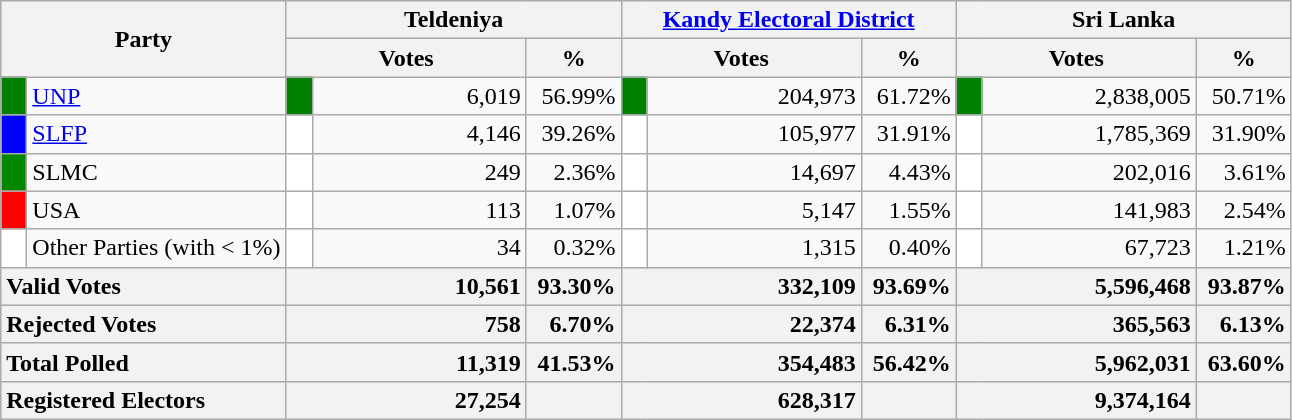<table class="wikitable">
<tr>
<th colspan="2" width="144px"rowspan="2">Party</th>
<th colspan="3" width="216px">Teldeniya</th>
<th colspan="3" width="216px"><a href='#'>Kandy Electoral District</a></th>
<th colspan="3" width="216px">Sri Lanka</th>
</tr>
<tr>
<th colspan="2" width="144px">Votes</th>
<th>%</th>
<th colspan="2" width="144px">Votes</th>
<th>%</th>
<th colspan="2" width="144px">Votes</th>
<th>%</th>
</tr>
<tr>
<td style="background-color:green;" width="10px"></td>
<td style="text-align:left;"><a href='#'>UNP</a></td>
<td style="background-color:green;" width="10px"></td>
<td style="text-align:right;">6,019</td>
<td style="text-align:right;">56.99%</td>
<td style="background-color:green;" width="10px"></td>
<td style="text-align:right;">204,973</td>
<td style="text-align:right;">61.72%</td>
<td style="background-color:green;" width="10px"></td>
<td style="text-align:right;">2,838,005</td>
<td style="text-align:right;">50.71%</td>
</tr>
<tr>
<td style="background-color:blue;" width="10px"></td>
<td style="text-align:left;"><a href='#'>SLFP</a></td>
<td style="background-color:white;" width="10px"></td>
<td style="text-align:right;">4,146</td>
<td style="text-align:right;">39.26%</td>
<td style="background-color:white;" width="10px"></td>
<td style="text-align:right;">105,977</td>
<td style="text-align:right;">31.91%</td>
<td style="background-color:white;" width="10px"></td>
<td style="text-align:right;">1,785,369</td>
<td style="text-align:right;">31.90%</td>
</tr>
<tr>
<td style="background-color:#008800;" width="10px"></td>
<td style="text-align:left;">SLMC</td>
<td style="background-color:white;" width="10px"></td>
<td style="text-align:right;">249</td>
<td style="text-align:right;">2.36%</td>
<td style="background-color:white;" width="10px"></td>
<td style="text-align:right;">14,697</td>
<td style="text-align:right;">4.43%</td>
<td style="background-color:white;" width="10px"></td>
<td style="text-align:right;">202,016</td>
<td style="text-align:right;">3.61%</td>
</tr>
<tr>
<td style="background-color:red;" width="10px"></td>
<td style="text-align:left;">USA</td>
<td style="background-color:white;" width="10px"></td>
<td style="text-align:right;">113</td>
<td style="text-align:right;">1.07%</td>
<td style="background-color:white;" width="10px"></td>
<td style="text-align:right;">5,147</td>
<td style="text-align:right;">1.55%</td>
<td style="background-color:white;" width="10px"></td>
<td style="text-align:right;">141,983</td>
<td style="text-align:right;">2.54%</td>
</tr>
<tr>
<td style="background-color:white;" width="10px"></td>
<td style="text-align:left;">Other Parties (with < 1%)</td>
<td style="background-color:white;" width="10px"></td>
<td style="text-align:right;">34</td>
<td style="text-align:right;">0.32%</td>
<td style="background-color:white;" width="10px"></td>
<td style="text-align:right;">1,315</td>
<td style="text-align:right;">0.40%</td>
<td style="background-color:white;" width="10px"></td>
<td style="text-align:right;">67,723</td>
<td style="text-align:right;">1.21%</td>
</tr>
<tr>
<th colspan="2" width="144px"style="text-align:left;">Valid Votes</th>
<th style="text-align:right;"colspan="2" width="144px">10,561</th>
<th style="text-align:right;">93.30%</th>
<th style="text-align:right;"colspan="2" width="144px">332,109</th>
<th style="text-align:right;">93.69%</th>
<th style="text-align:right;"colspan="2" width="144px">5,596,468</th>
<th style="text-align:right;">93.87%</th>
</tr>
<tr>
<th colspan="2" width="144px"style="text-align:left;">Rejected Votes</th>
<th style="text-align:right;"colspan="2" width="144px">758</th>
<th style="text-align:right;">6.70%</th>
<th style="text-align:right;"colspan="2" width="144px">22,374</th>
<th style="text-align:right;">6.31%</th>
<th style="text-align:right;"colspan="2" width="144px">365,563</th>
<th style="text-align:right;">6.13%</th>
</tr>
<tr>
<th colspan="2" width="144px"style="text-align:left;">Total Polled</th>
<th style="text-align:right;"colspan="2" width="144px">11,319</th>
<th style="text-align:right;">41.53%</th>
<th style="text-align:right;"colspan="2" width="144px">354,483</th>
<th style="text-align:right;">56.42%</th>
<th style="text-align:right;"colspan="2" width="144px">5,962,031</th>
<th style="text-align:right;">63.60%</th>
</tr>
<tr>
<th colspan="2" width="144px"style="text-align:left;">Registered Electors</th>
<th style="text-align:right;"colspan="2" width="144px">27,254</th>
<th></th>
<th style="text-align:right;"colspan="2" width="144px">628,317</th>
<th></th>
<th style="text-align:right;"colspan="2" width="144px">9,374,164</th>
<th></th>
</tr>
</table>
